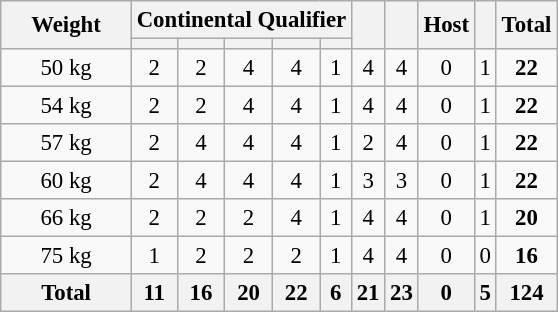<table class="wikitable" style="text-align:center; font-size:95%;">
<tr>
<th width=80 rowspan=2>Weight</th>
<th colspan=5>Continental Qualifier</th>
<th rowspan=2></th>
<th rowspan=2></th>
<th rowspan=2>Host</th>
<th rowspan=2></th>
<th rowspan=2>Total</th>
</tr>
<tr style="font-size:95%">
<th></th>
<th></th>
<th></th>
<th></th>
<th></th>
</tr>
<tr>
<td>50 kg</td>
<td>2</td>
<td>2</td>
<td>4</td>
<td>4</td>
<td>1</td>
<td>4</td>
<td>4</td>
<td>0</td>
<td>1</td>
<td><strong>22</strong></td>
</tr>
<tr>
<td>54 kg</td>
<td>2</td>
<td>2</td>
<td>4</td>
<td>4</td>
<td>1</td>
<td>4</td>
<td>4</td>
<td>0</td>
<td>1</td>
<td><strong>22</strong></td>
</tr>
<tr>
<td>57 kg</td>
<td>2</td>
<td>4</td>
<td>4</td>
<td>4</td>
<td>1</td>
<td>2</td>
<td>4</td>
<td>0</td>
<td>1</td>
<td><strong>22</strong></td>
</tr>
<tr>
<td>60 kg</td>
<td>2</td>
<td>4</td>
<td>4</td>
<td>4</td>
<td>1</td>
<td>3</td>
<td>3</td>
<td>0</td>
<td>1</td>
<td><strong>22</strong></td>
</tr>
<tr>
<td>66 kg</td>
<td>2</td>
<td>2</td>
<td>2</td>
<td>4</td>
<td>1</td>
<td>4</td>
<td>4</td>
<td>0</td>
<td>1</td>
<td><strong>20</strong></td>
</tr>
<tr>
<td>75 kg</td>
<td>1</td>
<td>2</td>
<td>2</td>
<td>2</td>
<td>1</td>
<td>4</td>
<td>4</td>
<td>0</td>
<td>0</td>
<td><strong>16</strong></td>
</tr>
<tr>
<th>Total</th>
<th>11</th>
<th>16</th>
<th>20</th>
<th>22</th>
<th>6</th>
<th>21</th>
<th>23</th>
<th>0</th>
<th>5</th>
<th>124</th>
</tr>
</table>
